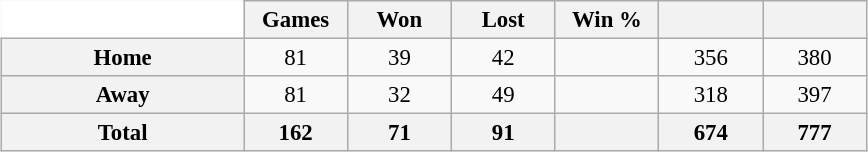<table class="wikitable" style="margin:1em auto; font-size:95%; text-align:center; width:38em; border:0;">
<tr>
<td width="28%" style="background:#fff;border:0;"></td>
<th width="12%">Games</th>
<th width="12%">Won</th>
<th width="12%">Lost</th>
<th width="12%">Win %</th>
<th width="12%"></th>
<th width="12%"></th>
</tr>
<tr>
<th>Home</th>
<td>81</td>
<td>39</td>
<td>42</td>
<td></td>
<td>356</td>
<td>380</td>
</tr>
<tr>
<th>Away</th>
<td>81</td>
<td>32</td>
<td>49</td>
<td></td>
<td>318</td>
<td>397</td>
</tr>
<tr>
<th>Total</th>
<th>162</th>
<th>71</th>
<th>91</th>
<th></th>
<th>674</th>
<th>777</th>
</tr>
</table>
